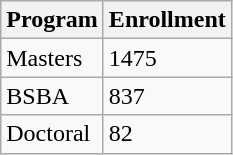<table class="wikitable sortable" border="1">
<tr>
<th>Program</th>
<th>Enrollment</th>
</tr>
<tr>
<td>Masters</td>
<td>1475</td>
</tr>
<tr>
<td>BSBA</td>
<td>837</td>
</tr>
<tr>
<td>Doctoral</td>
<td>82</td>
</tr>
</table>
